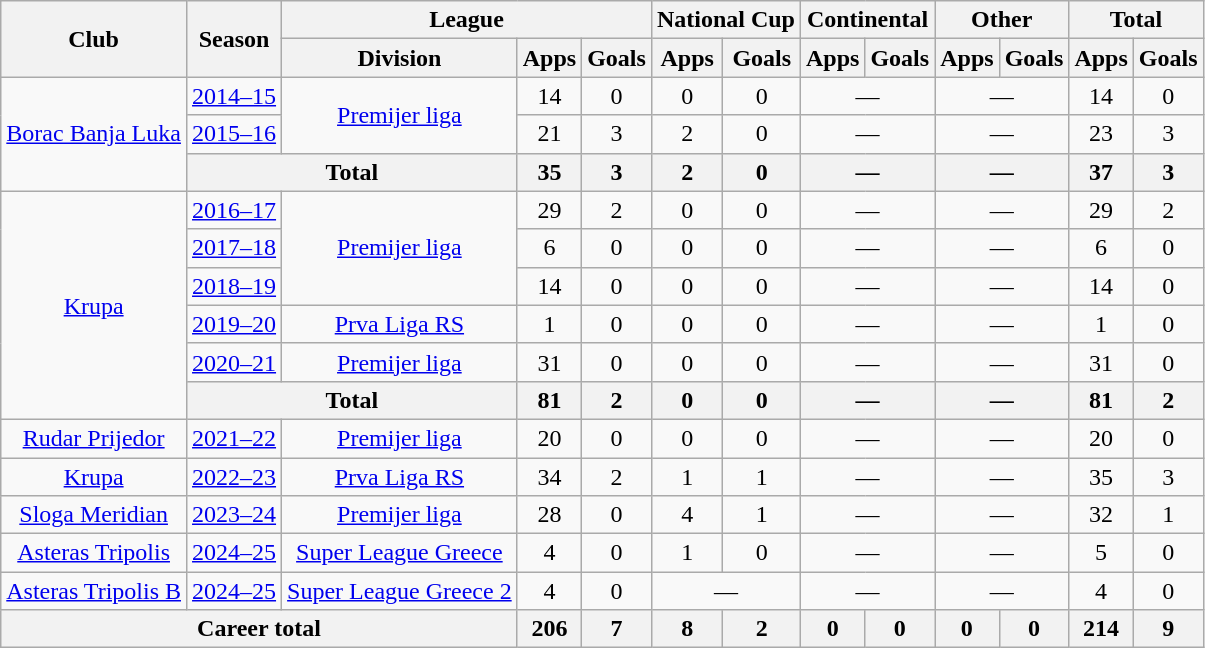<table class="wikitable" style="text-align:center">
<tr>
<th rowspan="2">Club</th>
<th rowspan="2">Season</th>
<th colspan="3">League</th>
<th colspan="2">National Cup</th>
<th colspan="2">Continental</th>
<th colspan="2">Other</th>
<th colspan="2">Total</th>
</tr>
<tr>
<th>Division</th>
<th>Apps</th>
<th>Goals</th>
<th>Apps</th>
<th>Goals</th>
<th>Apps</th>
<th>Goals</th>
<th>Apps</th>
<th>Goals</th>
<th>Apps</th>
<th>Goals</th>
</tr>
<tr>
<td rowspan="3"><a href='#'>Borac Banja Luka</a></td>
<td><a href='#'>2014–15</a></td>
<td rowspan="2"><a href='#'>Premijer liga</a></td>
<td>14</td>
<td>0</td>
<td>0</td>
<td>0</td>
<td colspan="2">—</td>
<td colspan="2">—</td>
<td>14</td>
<td>0</td>
</tr>
<tr>
<td><a href='#'>2015–16</a></td>
<td>21</td>
<td>3</td>
<td>2</td>
<td>0</td>
<td colspan="2">—</td>
<td colspan="2">—</td>
<td>23</td>
<td>3</td>
</tr>
<tr>
<th colspan="2">Total</th>
<th>35</th>
<th>3</th>
<th>2</th>
<th>0</th>
<th colspan="2">—</th>
<th colspan="2">—</th>
<th>37</th>
<th>3</th>
</tr>
<tr>
<td rowspan="6"><a href='#'>Krupa</a></td>
<td><a href='#'>2016–17</a></td>
<td rowspan="3"><a href='#'>Premijer liga</a></td>
<td>29</td>
<td>2</td>
<td>0</td>
<td>0</td>
<td colspan="2">—</td>
<td colspan="2">—</td>
<td>29</td>
<td>2</td>
</tr>
<tr>
<td><a href='#'>2017–18</a></td>
<td>6</td>
<td>0</td>
<td>0</td>
<td>0</td>
<td colspan="2">—</td>
<td colspan="2">—</td>
<td>6</td>
<td>0</td>
</tr>
<tr>
<td><a href='#'>2018–19</a></td>
<td>14</td>
<td>0</td>
<td>0</td>
<td>0</td>
<td colspan="2">—</td>
<td colspan="2">—</td>
<td>14</td>
<td>0</td>
</tr>
<tr>
<td><a href='#'>2019–20</a></td>
<td><a href='#'>Prva Liga RS</a></td>
<td>1</td>
<td>0</td>
<td>0</td>
<td>0</td>
<td colspan="2">—</td>
<td colspan="2">—</td>
<td>1</td>
<td>0</td>
</tr>
<tr>
<td><a href='#'>2020–21</a></td>
<td><a href='#'>Premijer liga</a></td>
<td>31</td>
<td>0</td>
<td>0</td>
<td>0</td>
<td colspan="2">—</td>
<td colspan="2">—</td>
<td>31</td>
<td>0</td>
</tr>
<tr>
<th colspan="2">Total</th>
<th>81</th>
<th>2</th>
<th>0</th>
<th>0</th>
<th colspan="2">—</th>
<th colspan="2">—</th>
<th>81</th>
<th>2</th>
</tr>
<tr>
<td><a href='#'>Rudar Prijedor</a></td>
<td><a href='#'>2021–22</a></td>
<td><a href='#'>Premijer liga</a></td>
<td>20</td>
<td>0</td>
<td>0</td>
<td>0</td>
<td colspan="2">—</td>
<td colspan="2">—</td>
<td>20</td>
<td>0</td>
</tr>
<tr>
<td><a href='#'>Krupa</a></td>
<td><a href='#'>2022–23</a></td>
<td><a href='#'>Prva Liga RS</a></td>
<td>34</td>
<td>2</td>
<td>1</td>
<td>1</td>
<td colspan="2">—</td>
<td colspan="2">—</td>
<td>35</td>
<td>3</td>
</tr>
<tr>
<td><a href='#'>Sloga Meridian</a></td>
<td><a href='#'>2023–24</a></td>
<td><a href='#'>Premijer liga</a></td>
<td>28</td>
<td>0</td>
<td>4</td>
<td>1</td>
<td colspan="2">—</td>
<td colspan="2">—</td>
<td>32</td>
<td>1</td>
</tr>
<tr>
<td><a href='#'>Asteras Tripolis</a></td>
<td><a href='#'>2024–25</a></td>
<td><a href='#'>Super League Greece</a></td>
<td>4</td>
<td>0</td>
<td>1</td>
<td>0</td>
<td colspan="2">—</td>
<td colspan="2">—</td>
<td>5</td>
<td>0</td>
</tr>
<tr>
<td><a href='#'>Asteras Tripolis B</a></td>
<td><a href='#'>2024–25</a></td>
<td><a href='#'>Super League Greece 2</a></td>
<td>4</td>
<td>0</td>
<td colspan="2">—</td>
<td colspan="2">—</td>
<td colspan="2">—</td>
<td>4</td>
<td>0</td>
</tr>
<tr>
<th colspan="3">Career total</th>
<th>206</th>
<th>7</th>
<th>8</th>
<th>2</th>
<th>0</th>
<th>0</th>
<th>0</th>
<th>0</th>
<th>214</th>
<th>9</th>
</tr>
</table>
